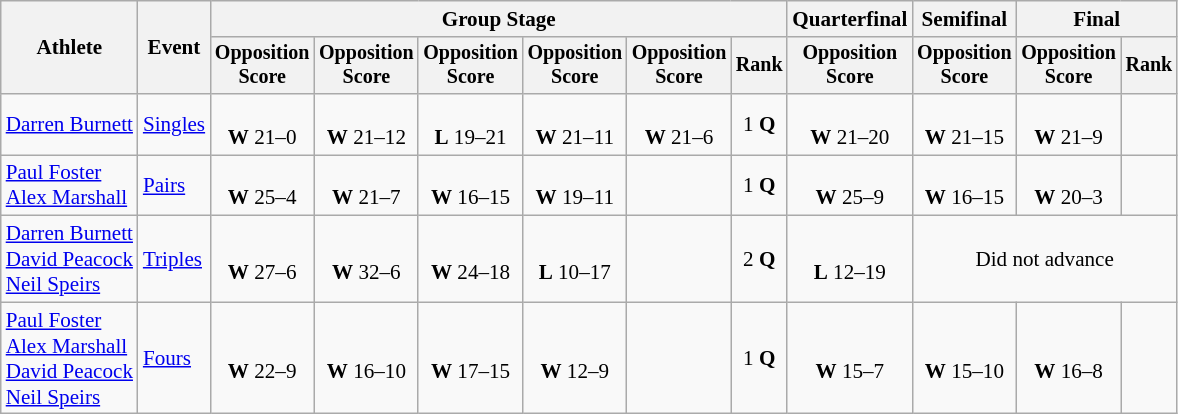<table class="wikitable" style="font-size:88%">
<tr>
<th rowspan=2>Athlete</th>
<th rowspan=2>Event</th>
<th colspan=6>Group Stage</th>
<th>Quarterfinal</th>
<th>Semifinal</th>
<th colspan=2>Final</th>
</tr>
<tr style="font-size:95%">
<th>Opposition<br>Score</th>
<th>Opposition<br>Score</th>
<th>Opposition<br>Score</th>
<th>Opposition<br>Score</th>
<th>Opposition<br>Score</th>
<th>Rank</th>
<th>Opposition<br>Score</th>
<th>Opposition<br>Score</th>
<th>Opposition<br>Score</th>
<th>Rank</th>
</tr>
<tr align=center>
<td align=left><a href='#'>Darren Burnett</a></td>
<td align=left><a href='#'>Singles</a></td>
<td><br><strong>W</strong> 21–0</td>
<td><br><strong>W</strong> 21–12</td>
<td><br><strong>L</strong> 19–21</td>
<td><br><strong>W</strong> 21–11</td>
<td><br><strong>W</strong> 21–6</td>
<td>1 <strong>Q</strong></td>
<td><br><strong>W</strong> 21–20</td>
<td><br><strong>W</strong> 21–15</td>
<td><br><strong>W</strong> 21–9</td>
<td></td>
</tr>
<tr align=center>
<td align=left><a href='#'>Paul Foster</a><br><a href='#'>Alex Marshall</a></td>
<td align=left><a href='#'>Pairs</a></td>
<td><br><strong>W</strong> 25–4</td>
<td><br><strong>W</strong> 21–7</td>
<td><br><strong>W</strong> 16–15</td>
<td><br><strong>W</strong> 19–11</td>
<td></td>
<td>1 <strong>Q</strong></td>
<td><br><strong>W</strong> 25–9</td>
<td><br><strong>W</strong> 16–15</td>
<td><br><strong>W</strong> 20–3</td>
<td></td>
</tr>
<tr align=center>
<td align=left><a href='#'>Darren Burnett</a><br><a href='#'>David Peacock</a><br><a href='#'>Neil Speirs</a></td>
<td align=left><a href='#'>Triples</a></td>
<td><br><strong>W</strong> 27–6</td>
<td><br><strong>W</strong> 32–6</td>
<td><br><strong>W</strong> 24–18</td>
<td><br><strong>L</strong> 10–17</td>
<td></td>
<td>2 <strong>Q</strong></td>
<td><br><strong>L</strong> 12–19</td>
<td colspan=3>Did not advance</td>
</tr>
<tr align=center>
<td align=left><a href='#'>Paul Foster</a><br><a href='#'>Alex Marshall</a><br><a href='#'>David Peacock</a><br><a href='#'>Neil Speirs</a></td>
<td align=left><a href='#'>Fours</a></td>
<td><br><strong>W</strong> 22–9</td>
<td><br><strong>W</strong> 16–10</td>
<td><br><strong>W</strong> 17–15</td>
<td><br><strong>W</strong> 12–9</td>
<td></td>
<td>1 <strong>Q</strong></td>
<td><br><strong>W</strong> 15–7</td>
<td><br><strong>W</strong> 15–10</td>
<td><br><strong>W</strong> 16–8</td>
<td></td>
</tr>
</table>
